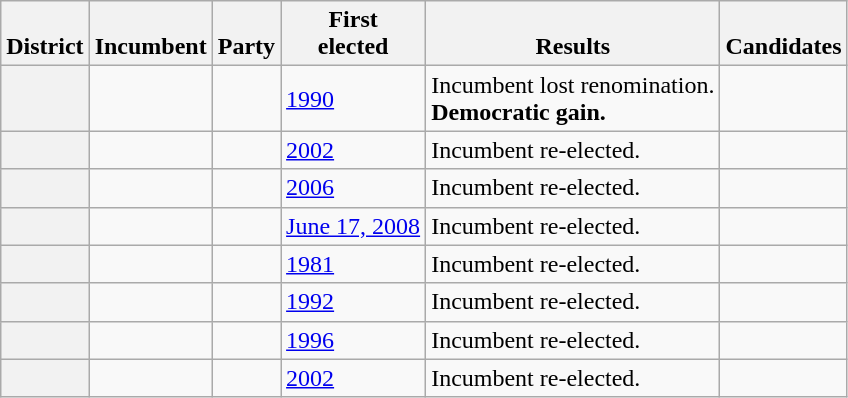<table class="wikitable sortable">
<tr valign=bottom>
<th>District</th>
<th>Incumbent</th>
<th>Party</th>
<th>First<br>elected</th>
<th>Results</th>
<th>Candidates</th>
</tr>
<tr>
<th></th>
<td></td>
<td></td>
<td><a href='#'>1990</a></td>
<td>Incumbent lost renomination.<br><strong>Democratic gain.</strong></td>
<td nowrap></td>
</tr>
<tr>
<th></th>
<td></td>
<td></td>
<td><a href='#'>2002</a></td>
<td>Incumbent re-elected.</td>
<td nowrap></td>
</tr>
<tr>
<th></th>
<td></td>
<td></td>
<td><a href='#'>2006</a></td>
<td>Incumbent re-elected.</td>
<td nowrap></td>
</tr>
<tr>
<th></th>
<td></td>
<td></td>
<td><a href='#'>June 17, 2008 </a></td>
<td>Incumbent re-elected.</td>
<td nowrap></td>
</tr>
<tr>
<th></th>
<td></td>
<td></td>
<td><a href='#'>1981</a></td>
<td>Incumbent re-elected.</td>
<td nowrap></td>
</tr>
<tr>
<th></th>
<td></td>
<td></td>
<td><a href='#'>1992</a></td>
<td>Incumbent re-elected.</td>
<td nowrap></td>
</tr>
<tr>
<th></th>
<td></td>
<td></td>
<td><a href='#'>1996</a></td>
<td>Incumbent re-elected.</td>
<td nowrap></td>
</tr>
<tr>
<th></th>
<td></td>
<td></td>
<td><a href='#'>2002</a></td>
<td>Incumbent re-elected.</td>
<td nowrap></td>
</tr>
</table>
